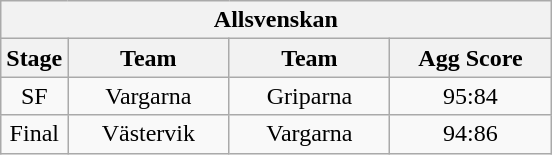<table class="wikitable">
<tr>
<th colspan="4">Allsvenskan</th>
</tr>
<tr>
<th width=20>Stage</th>
<th width=100>Team</th>
<th width=100>Team</th>
<th width=100>Agg Score</th>
</tr>
<tr align=center>
<td>SF</td>
<td>Vargarna</td>
<td>Griparna</td>
<td>95:84</td>
</tr>
<tr align=center>
<td>Final</td>
<td>Västervik</td>
<td>Vargarna</td>
<td>94:86</td>
</tr>
</table>
